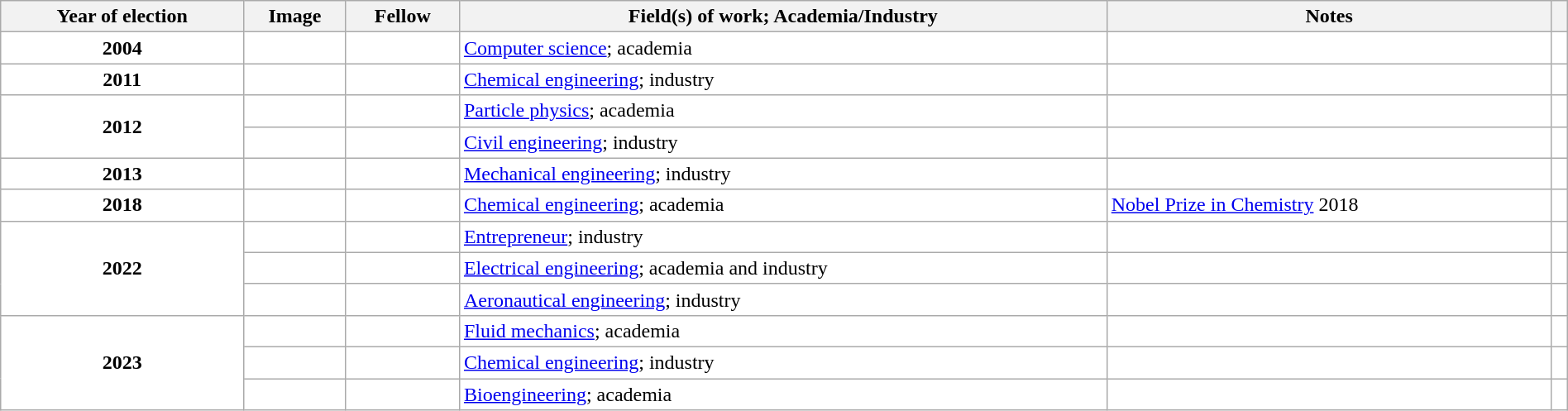<table class="wikitable sortable plainrowheaders" style="width: 100%; background: #ffffff;">
<tr class="unsortable">
<th scope="col">Year of election</th>
<th scope="col" class="unsortable" style="width: 75px;">Image</th>
<th scope="col">Fellow</th>
<th scope="col">Field(s) of work; Academia/Industry</th>
<th scope="col" class="unsortable">Notes</th>
<th scope="col" class="unsortable"></th>
</tr>
<tr>
<th scope="row" style="background: #ffffff; text-align: center;">2004</th>
<td></td>
<td></td>
<td><a href='#'>Computer science</a>; academia</td>
<td></td>
<td></td>
</tr>
<tr>
<th scope="row" style="background: #ffffff; text-align: center;">2011</th>
<td></td>
<td></td>
<td><a href='#'>Chemical engineering</a>; industry</td>
<td></td>
<td></td>
</tr>
<tr>
<th scope="row" rowspan="2" style="background: #ffffff; text-align: center;">2012</th>
<td></td>
<td></td>
<td><a href='#'>Particle physics</a>; academia</td>
<td></td>
<td></td>
</tr>
<tr>
<td></td>
<td></td>
<td><a href='#'>Civil engineering</a>; industry</td>
<td></td>
<td></td>
</tr>
<tr>
<th scope="row" style="background: #ffffff; text-align: center;">2013</th>
<td></td>
<td></td>
<td><a href='#'>Mechanical engineering</a>; industry</td>
<td></td>
<td></td>
</tr>
<tr>
<th scope="row" style="background: #ffffff; text-align: center;">2018</th>
<td></td>
<td></td>
<td><a href='#'>Chemical engineering</a>; academia</td>
<td><a href='#'>Nobel Prize in Chemistry</a> 2018</td>
<td></td>
</tr>
<tr>
<th scope="row" rowspan="3" style="background: #ffffff; text-align: center;">2022</th>
<td></td>
<td></td>
<td><a href='#'>Entrepreneur</a>; industry</td>
<td></td>
<td></td>
</tr>
<tr>
<td></td>
<td></td>
<td><a href='#'>Electrical engineering</a>; academia and industry</td>
<td></td>
<td></td>
</tr>
<tr>
<td></td>
<td></td>
<td><a href='#'>Aeronautical engineering</a>; industry</td>
<td></td>
<td></td>
</tr>
<tr>
<th scope="row" rowspan="3" style="background: #ffffff; text-align: center;">2023</th>
<td></td>
<td></td>
<td><a href='#'>Fluid mechanics</a>; academia</td>
<td></td>
<td></td>
</tr>
<tr>
<td></td>
<td></td>
<td><a href='#'>Chemical engineering</a>; industry</td>
<td></td>
<td></td>
</tr>
<tr>
<td></td>
<td></td>
<td><a href='#'>Bioengineering</a>; academia</td>
<td></td>
<td></td>
</tr>
</table>
